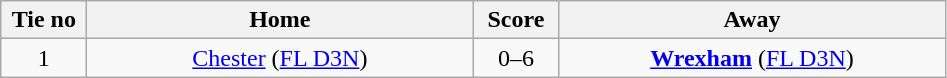<table class="wikitable" style="text-align:center">
<tr>
<th width=50>Tie no</th>
<th width=250>Home</th>
<th width=50>Score</th>
<th width=250>Away</th>
</tr>
<tr>
<td>1</td>
<td><a href='#'>Chester</a> (<a href='#'>FL D3N</a>)</td>
<td>0–6</td>
<td><strong><a href='#'>Wrexham</a></strong> (<a href='#'>FL D3N</a>)</td>
</tr>
</table>
